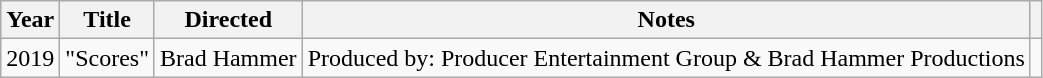<table class="wikitable plainrowheaders sortable">
<tr>
<th scope="col">Year</th>
<th scope="col">Title</th>
<th scope="col">Directed</th>
<th scope="col">Notes</th>
<th class="unsortable" style="text-align: center;"></th>
</tr>
<tr>
<td>2019</td>
<td>"Scores"</td>
<td>Brad Hammer</td>
<td>Produced by: Producer Entertainment Group & Brad Hammer Productions</td>
<td></td>
</tr>
</table>
